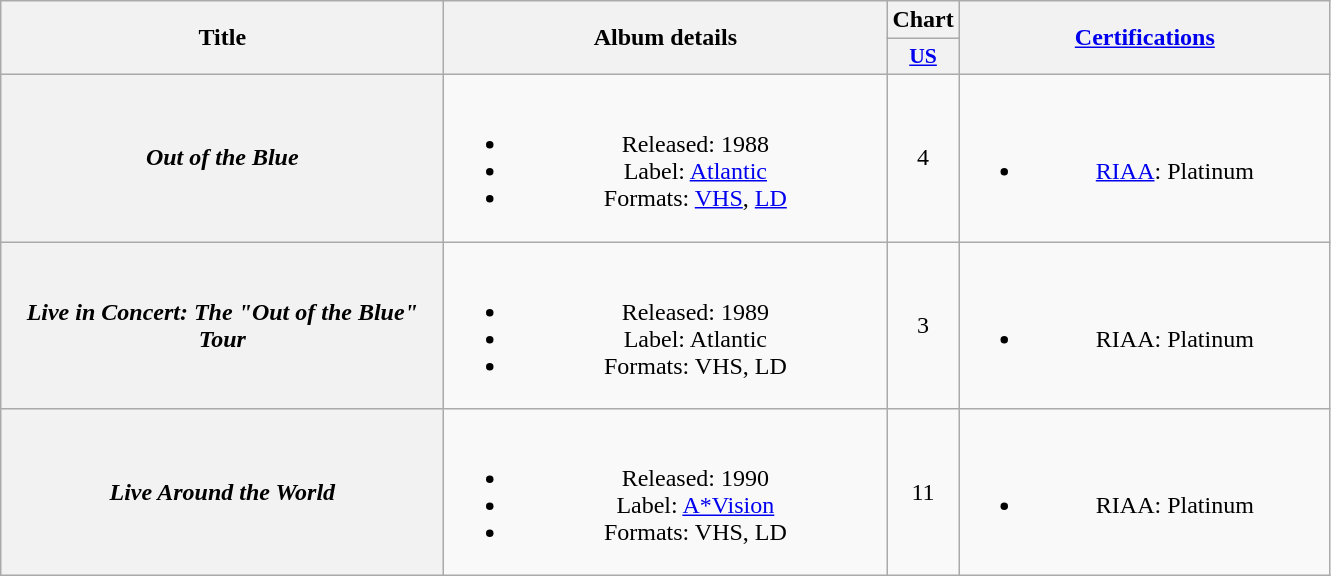<table class="wikitable plainrowheaders" style="text-align:center;">
<tr>
<th scope="col" rowspan="2" style="width:18em;">Title</th>
<th scope="col" rowspan="2" style="width:18em;">Album details</th>
<th scope="col" colspan="1">Chart</th>
<th scope="col" rowspan="2" style="width:15em;"><a href='#'>Certifications</a></th>
</tr>
<tr>
<th scope="col" style="width:2.5em;font-size:90%;"><a href='#'>US</a> <br></th>
</tr>
<tr>
<th scope="row"><em>Out of the Blue</em></th>
<td><br><ul><li>Released: 1988</li><li>Label: <a href='#'>Atlantic</a></li><li>Formats: <a href='#'>VHS</a>, <a href='#'>LD</a></li></ul></td>
<td>4</td>
<td><br><ul><li><a href='#'>RIAA</a>: Platinum</li></ul></td>
</tr>
<tr>
<th scope="row"><em>Live in Concert: The "Out of the Blue" Tour</em></th>
<td><br><ul><li>Released: 1989</li><li>Label: Atlantic</li><li>Formats: VHS, LD</li></ul></td>
<td>3</td>
<td><br><ul><li>RIAA: Platinum</li></ul></td>
</tr>
<tr>
<th scope="row"><em>Live Around the World</em></th>
<td><br><ul><li>Released: 1990</li><li>Label: <a href='#'>A*Vision</a></li><li>Formats: VHS, LD</li></ul></td>
<td>11</td>
<td><br><ul><li>RIAA: Platinum</li></ul></td>
</tr>
</table>
